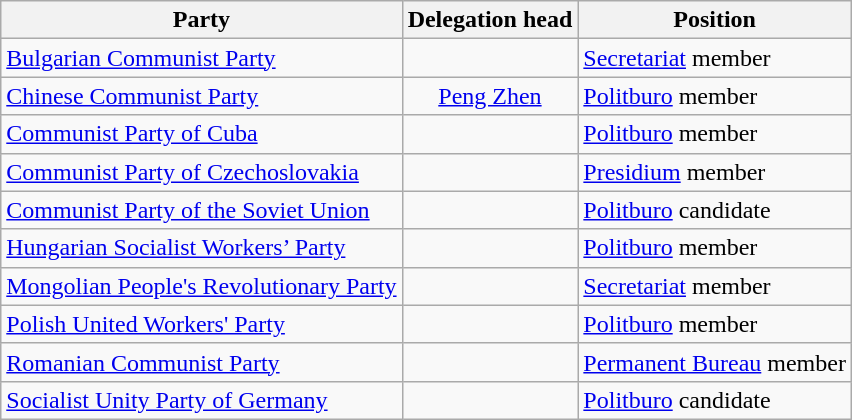<table class="wikitable sortable static-row-numbers sticky-header sort-under col1left">
<tr>
<th scope=col>Party</th>
<th scope=col>Delegation head</th>
<th scope=col>Position</th>
</tr>
<tr>
<td><a href='#'>Bulgarian Communist Party</a></td>
<td style="text-align: center;"></td>
<td><a href='#'>Secretariat</a> member</td>
</tr>
<tr>
<td><a href='#'>Chinese Communist Party</a></td>
<td style="text-align: center;"><a href='#'>Peng Zhen</a></td>
<td><a href='#'>Politburo</a> member</td>
</tr>
<tr>
<td><a href='#'>Communist Party of Cuba</a></td>
<td style="text-align: center;"></td>
<td><a href='#'>Politburo</a> member</td>
</tr>
<tr>
<td><a href='#'>Communist Party of Czechoslovakia</a></td>
<td style="text-align: center;"></td>
<td><a href='#'>Presidium</a> member</td>
</tr>
<tr>
<td><a href='#'>Communist Party of the Soviet Union</a></td>
<td style="text-align: center;"></td>
<td><a href='#'>Politburo</a> candidate</td>
</tr>
<tr>
<td><a href='#'>Hungarian Socialist Workers’ Party</a></td>
<td style="text-align: center;"></td>
<td><a href='#'>Politburo</a> member</td>
</tr>
<tr>
<td><a href='#'>Mongolian People's Revolutionary Party</a></td>
<td style="text-align: center;"></td>
<td><a href='#'>Secretariat</a> member</td>
</tr>
<tr>
<td><a href='#'>Polish United Workers' Party</a></td>
<td style="text-align: center;"></td>
<td><a href='#'>Politburo</a> member</td>
</tr>
<tr>
<td><a href='#'>Romanian Communist Party</a></td>
<td style="text-align: center;"></td>
<td><a href='#'>Permanent Bureau</a> member</td>
</tr>
<tr>
<td><a href='#'>Socialist Unity Party of Germany</a></td>
<td style="text-align: center;"></td>
<td><a href='#'>Politburo</a> candidate</td>
</tr>
</table>
